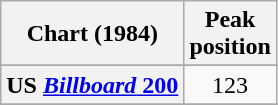<table class="wikitable sortable plainrowheaders" style="text-align:center">
<tr>
<th scope="col">Chart (1984)</th>
<th scope="col">Peak<br>position</th>
</tr>
<tr>
</tr>
<tr>
<th scope="row">US <a href='#'><em>Billboard</em> 200</a></th>
<td>123</td>
</tr>
<tr>
</tr>
</table>
